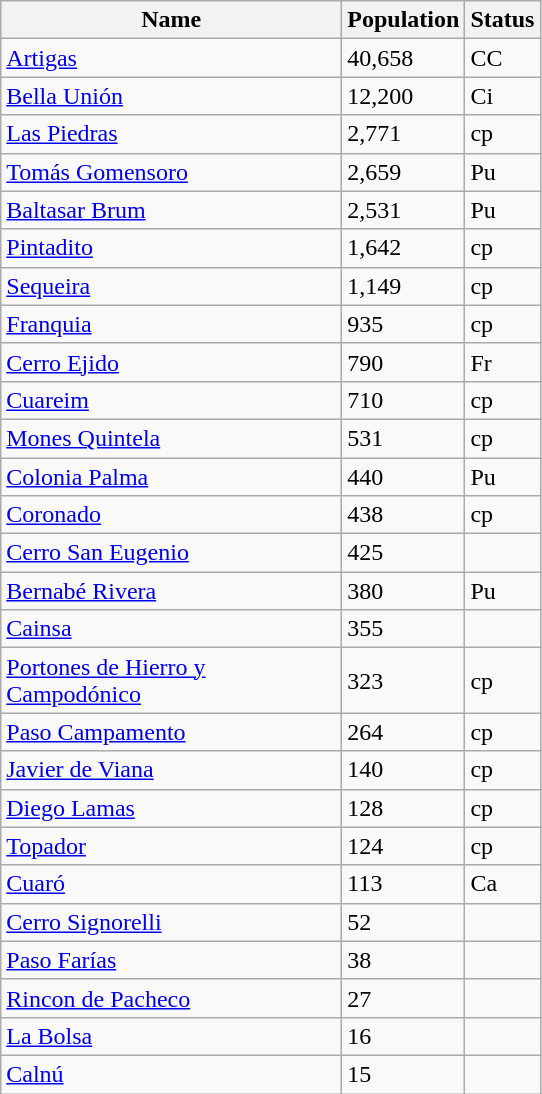<table class="wikitable sortable">
<tr>
<th style="width: 220px;">Name</th>
<th>Population</th>
<th class="unsortable">Status</th>
</tr>
<tr>
<td><a href='#'>Artigas</a></td>
<td>40,658</td>
<td>CC</td>
</tr>
<tr>
<td><a href='#'>Bella Unión</a></td>
<td>12,200</td>
<td>Ci</td>
</tr>
<tr>
<td><a href='#'>Las Piedras</a></td>
<td>2,771</td>
<td>cp</td>
</tr>
<tr>
<td><a href='#'>Tomás Gomensoro</a></td>
<td>2,659</td>
<td>Pu</td>
</tr>
<tr>
<td><a href='#'>Baltasar Brum</a></td>
<td>2,531</td>
<td>Pu</td>
</tr>
<tr>
<td><a href='#'>Pintadito</a></td>
<td>1,642</td>
<td>cp</td>
</tr>
<tr>
<td><a href='#'>Sequeira</a></td>
<td>1,149</td>
<td>cp</td>
</tr>
<tr>
<td><a href='#'>Franquia</a></td>
<td>935</td>
<td>cp</td>
</tr>
<tr>
<td><a href='#'>Cerro Ejido</a></td>
<td>790</td>
<td>Fr</td>
</tr>
<tr>
<td><a href='#'>Cuareim</a></td>
<td>710</td>
<td>cp</td>
</tr>
<tr>
<td><a href='#'>Mones Quintela</a></td>
<td>531</td>
<td>cp</td>
</tr>
<tr>
<td><a href='#'>Colonia Palma</a></td>
<td>440</td>
<td>Pu</td>
</tr>
<tr>
<td><a href='#'>Coronado</a></td>
<td>438</td>
<td>cp</td>
</tr>
<tr>
<td><a href='#'>Cerro San Eugenio</a></td>
<td>425</td>
<td></td>
</tr>
<tr>
<td><a href='#'>Bernabé Rivera</a></td>
<td>380</td>
<td>Pu</td>
</tr>
<tr>
<td><a href='#'>Cainsa</a></td>
<td>355</td>
<td></td>
</tr>
<tr>
<td><a href='#'>Portones de Hierro y Campodónico</a></td>
<td>323</td>
<td>cp</td>
</tr>
<tr>
<td><a href='#'>Paso Campamento</a></td>
<td>264</td>
<td>cp</td>
</tr>
<tr>
<td><a href='#'>Javier de Viana</a></td>
<td>140</td>
<td>cp</td>
</tr>
<tr>
<td><a href='#'>Diego Lamas</a></td>
<td>128</td>
<td>cp</td>
</tr>
<tr>
<td><a href='#'>Topador</a></td>
<td>124</td>
<td>cp</td>
</tr>
<tr>
<td><a href='#'>Cuaró</a></td>
<td>113</td>
<td>Ca</td>
</tr>
<tr>
<td><a href='#'>Cerro Signorelli</a></td>
<td>52</td>
<td></td>
</tr>
<tr>
<td><a href='#'>Paso Farías</a></td>
<td>38</td>
<td></td>
</tr>
<tr>
<td><a href='#'>Rincon de Pacheco</a></td>
<td>27</td>
<td></td>
</tr>
<tr>
<td><a href='#'>La Bolsa</a></td>
<td>16</td>
<td></td>
</tr>
<tr>
<td><a href='#'>Calnú</a></td>
<td>15</td>
<td></td>
</tr>
</table>
